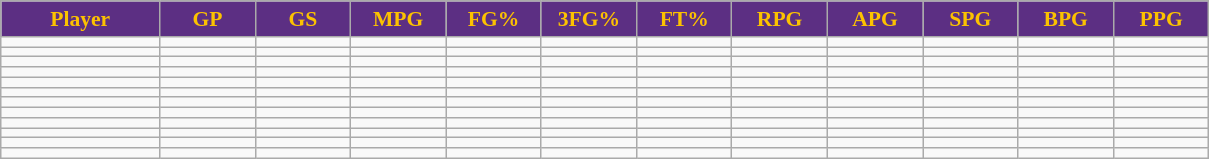<table class="wikitable sortable" style="font-size: 90%">
<tr>
<th style="background:#5C2F83; color:#FCC200" width="10%">Player</th>
<th style="background:#5C2F83; color:#FCC200" width="6%">GP</th>
<th style="background:#5C2F83; color:#FCC200" width="6%">GS</th>
<th style="background:#5C2F83; color:#FCC200" width="6%">MPG</th>
<th style="background:#5C2F83; color:#FCC200" width="6%">FG%</th>
<th style="background:#5C2F83; color:#FCC200" width="6%">3FG%</th>
<th style="background:#5C2F83; color:#FCC200" width="6%">FT%</th>
<th style="background:#5C2F83; color:#FCC200" width="6%">RPG</th>
<th style="background:#5C2F83; color:#FCC200" width="6%">APG</th>
<th style="background:#5C2F83; color:#FCC200" width="6%">SPG</th>
<th style="background:#5C2F83; color:#FCC200" width="6%">BPG</th>
<th style="background:#5C2F83; color:#FCC200" width="6%">PPG</th>
</tr>
<tr>
<td></td>
<td></td>
<td></td>
<td></td>
<td></td>
<td></td>
<td></td>
<td></td>
<td></td>
<td></td>
<td></td>
<td></td>
</tr>
<tr>
<td></td>
<td></td>
<td></td>
<td></td>
<td></td>
<td></td>
<td></td>
<td></td>
<td></td>
<td></td>
<td></td>
<td></td>
</tr>
<tr>
<td></td>
<td></td>
<td></td>
<td></td>
<td></td>
<td></td>
<td></td>
<td></td>
<td></td>
<td></td>
<td></td>
<td></td>
</tr>
<tr>
<td></td>
<td></td>
<td></td>
<td></td>
<td></td>
<td></td>
<td></td>
<td></td>
<td></td>
<td></td>
<td></td>
<td></td>
</tr>
<tr>
<td></td>
<td></td>
<td></td>
<td></td>
<td></td>
<td></td>
<td></td>
<td></td>
<td></td>
<td></td>
<td></td>
<td></td>
</tr>
<tr>
<td></td>
<td></td>
<td></td>
<td></td>
<td></td>
<td></td>
<td></td>
<td></td>
<td></td>
<td></td>
<td></td>
<td></td>
</tr>
<tr>
<td></td>
<td></td>
<td></td>
<td></td>
<td></td>
<td></td>
<td></td>
<td></td>
<td></td>
<td></td>
<td></td>
<td></td>
</tr>
<tr>
<td></td>
<td></td>
<td></td>
<td></td>
<td></td>
<td></td>
<td></td>
<td></td>
<td></td>
<td></td>
<td></td>
<td></td>
</tr>
<tr>
<td></td>
<td></td>
<td></td>
<td></td>
<td></td>
<td></td>
<td></td>
<td></td>
<td></td>
<td></td>
<td></td>
<td></td>
</tr>
<tr>
<td></td>
<td></td>
<td></td>
<td></td>
<td></td>
<td></td>
<td></td>
<td></td>
<td></td>
<td></td>
<td></td>
<td></td>
</tr>
<tr>
<td></td>
<td></td>
<td></td>
<td></td>
<td></td>
<td></td>
<td></td>
<td></td>
<td></td>
<td></td>
<td></td>
<td></td>
</tr>
<tr>
<td></td>
<td></td>
<td></td>
<td></td>
<td></td>
<td></td>
<td></td>
<td></td>
<td></td>
<td></td>
<td></td>
<td></td>
</tr>
</table>
